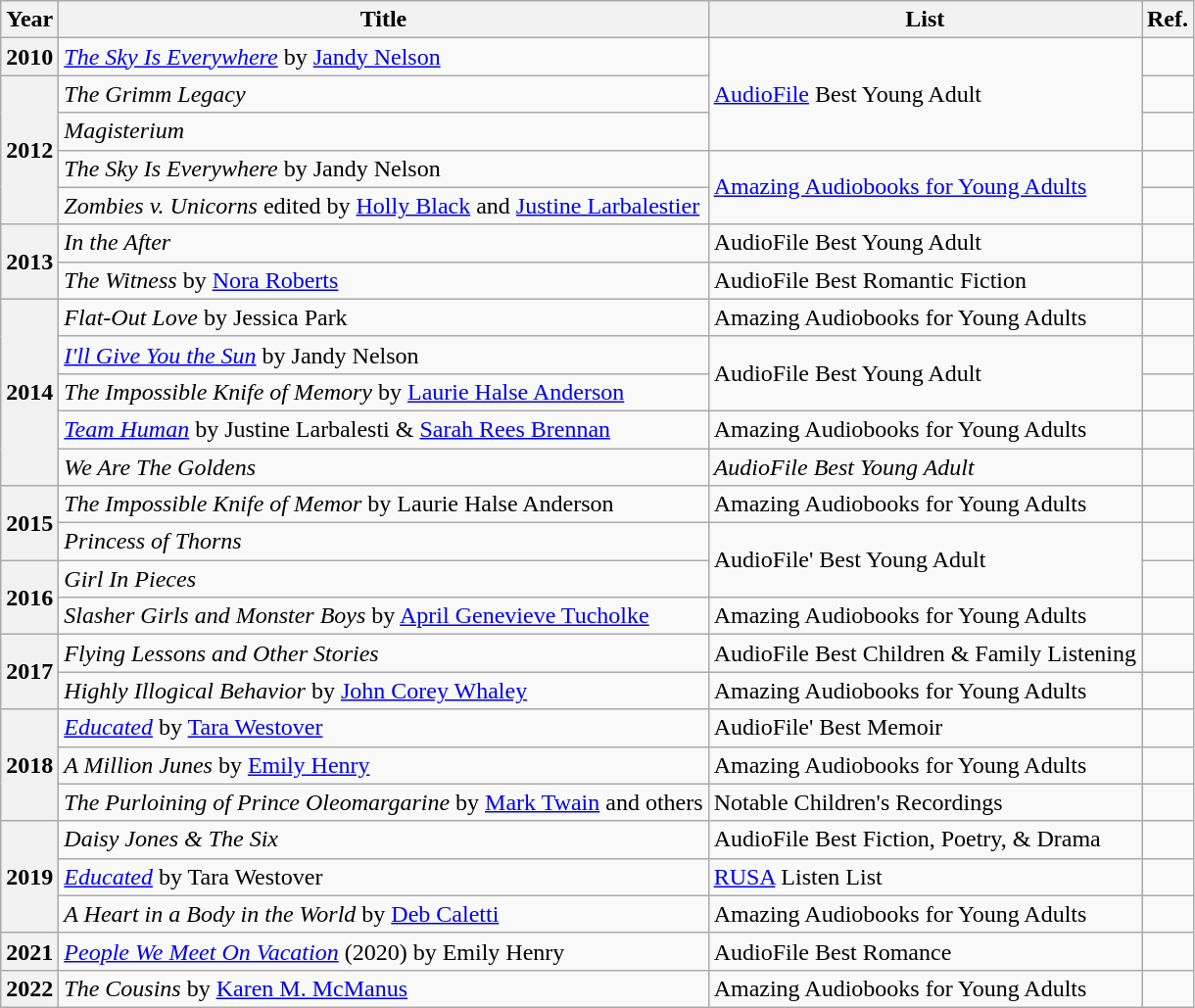<table class="wikitable sortable mw-collapsible">
<tr>
<th>Year</th>
<th>Title</th>
<th>List</th>
<th>Ref.</th>
</tr>
<tr>
<th>2010</th>
<td><em><a href='#'>The Sky Is Everywhere</a></em> by  <a href='#'>Jandy Nelson</a></td>
<td rowspan=3><a href='#'>AudioFile</a> Best  Young Adult</td>
<td></td>
</tr>
<tr>
<th rowspan=4>2012</th>
<td><em>The Grimm Legacy</em></td>
<td></td>
</tr>
<tr>
<td><em>Magisterium</em></td>
<td></td>
</tr>
<tr>
<td><em>The Sky Is Everywhere</em> by  Jandy Nelson</td>
<td rowspan=2><a href='#'>Amazing Audiobooks for Young Adults</a></td>
<td></td>
</tr>
<tr>
<td><em>Zombies v. Unicorns</em> edited by <a href='#'>Holly Black</a> and <a href='#'>Justine Larbalestier</a></td>
<td></td>
</tr>
<tr>
<th rowspan=2>2013</th>
<td><em>In the After</em></td>
<td>AudioFile Best  Young Adult</td>
<td></td>
</tr>
<tr>
<td><em>The Witness</em> by <a href='#'>Nora Roberts</a></td>
<td>AudioFile Best  Romantic Fiction</td>
<td></td>
</tr>
<tr>
<th rowspan=5>2014</th>
<td><em>Flat-Out Love</em> by Jessica Park</td>
<td>Amazing Audiobooks for Young Adults</td>
<td></td>
</tr>
<tr>
<td><em><a href='#'>I'll Give You the Sun</a></em>  by Jandy Nelson</td>
<td rowspan=2>AudioFile  Best  Young Adult</td>
<td></td>
</tr>
<tr>
<td><em>The Impossible Knife of Memory</em> by <a href='#'>Laurie Halse Anderson</a></td>
<td></td>
</tr>
<tr>
<td><em><a href='#'>Team Human</a></em> by Justine Larbalesti & <a href='#'>Sarah Rees Brennan</a></td>
<td>Amazing Audiobooks for Young Adults</td>
<td></td>
</tr>
<tr>
<td><em>We Are The Goldens</em></td>
<td><em>AudioFile Best  Young Adult</em></td>
<td></td>
</tr>
<tr>
<th rowspan=2>2015</th>
<td><em>The Impossible Knife of Memor</em> by Laurie Halse Anderson</td>
<td>Amazing Audiobooks for Young Adults</td>
<td></td>
</tr>
<tr>
<td><em>Princess of Thorns</em></td>
<td rowspan=2>AudioFile' Best  Young Adult</td>
<td></td>
</tr>
<tr>
<th rowspan=2>2016</th>
<td><em>Girl In Pieces</em></td>
<td></td>
</tr>
<tr>
<td><em>Slasher Girls and Monster Boys</em> by <a href='#'>April Genevieve Tucholke</a></td>
<td>Amazing Audiobooks for Young Adults</td>
<td></td>
</tr>
<tr>
<th rowspan=2>2017</th>
<td><em>Flying Lessons and Other Stories</em></td>
<td>AudioFile Best  Children & Family Listening</td>
<td></td>
</tr>
<tr>
<td><em>Highly Illogical Behavior</em> by <a href='#'>John Corey Whaley</a></td>
<td>Amazing Audiobooks for Young Adults</td>
<td></td>
</tr>
<tr>
<th rowspan=3>2018</th>
<td><em><a href='#'>Educated</a></em> by <a href='#'>Tara Westover</a></td>
<td>AudioFile' Best  Memoir</td>
<td></td>
</tr>
<tr>
<td><em>A Million Junes</em> by <a href='#'>Emily Henry</a></td>
<td>Amazing Audiobooks for Young Adults</td>
<td></td>
</tr>
<tr>
<td><em>The Purloining of Prince Oleomargarine</em> by <a href='#'>Mark Twain</a> and others</td>
<td>Notable Children's Recordings</td>
<td></td>
</tr>
<tr>
<th rowspan=3>2019</th>
<td><em>Daisy Jones & The Six</em></td>
<td>AudioFile Best  Fiction, Poetry, & Drama</td>
<td></td>
</tr>
<tr>
<td><em><a href='#'>Educated</a></em> by Tara Westover</td>
<td><a href='#'>RUSA</a> Listen List</td>
<td></td>
</tr>
<tr>
<td><em>A Heart in a Body in the World</em> by <a href='#'>Deb Caletti</a></td>
<td>Amazing Audiobooks for Young Adults</td>
<td></td>
</tr>
<tr>
<th>2021</th>
<td><em><a href='#'>People We Meet On Vacation</a></em> (2020) by Emily Henry</td>
<td>AudioFile Best  Romance</td>
<td></td>
</tr>
<tr>
<th>2022</th>
<td><em>The Cousins</em> by <a href='#'>Karen M. McManus</a></td>
<td>Amazing Audiobooks for Young Adults</td>
<td></td>
</tr>
</table>
